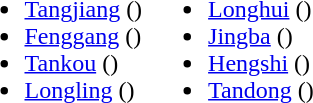<table>
<tr>
<td valign="top"><br><ul><li><a href='#'>Tangjiang</a> ()</li><li><a href='#'>Fenggang</a> ()</li><li><a href='#'>Tankou</a> ()</li><li><a href='#'>Longling</a> ()</li></ul></td>
<td valign="top"><br><ul><li><a href='#'>Longhui</a> ()</li><li><a href='#'>Jingba</a> ()</li><li><a href='#'>Hengshi</a> ()</li><li><a href='#'>Tandong</a> ()</li></ul></td>
</tr>
</table>
